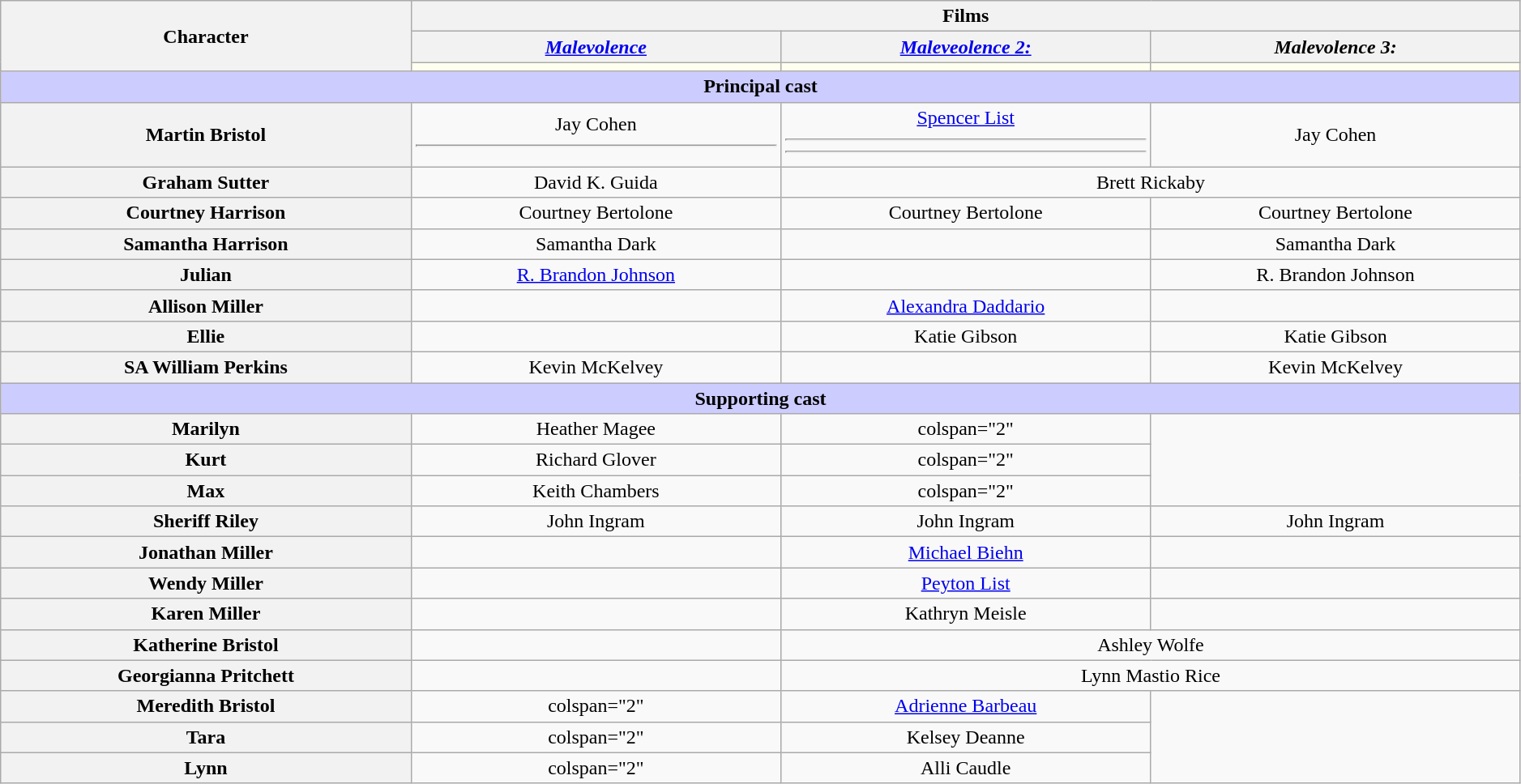<table class="wikitable" style="text-align:center; width:99%;">
<tr>
<th rowspan="3">Character</th>
<th colspan="4" style="text-align:center;">Films</th>
</tr>
<tr>
<th style="text-align:center;"><em><a href='#'>Malevolence</a></em></th>
<th style="text-align:center;"><em><a href='#'>Maleveolence 2: <br></a></em></th>
<th style="text-align:center;"><em>Malevolence 3:<br></em></th>
</tr>
<tr>
<th style="background:ivory;"></th>
<th style="background:ivory;"></th>
<th style="background:ivory;"></th>
</tr>
<tr>
<th style="background-color:#ccccff;" colspan="4">Principal cast</th>
</tr>
<tr>
<th>Martin Bristol</th>
<td>Jay Cohen<hr></td>
<td><a href='#'>Spencer List</a><hr><hr></td>
<td>Jay Cohen</td>
</tr>
<tr>
<th>Graham Sutter</th>
<td>David K. Guida</td>
<td colspan="2">Brett Rickaby</td>
</tr>
<tr>
<th>Courtney Harrison</th>
<td>Courtney Bertolone</td>
<td>Courtney Bertolone</td>
<td>Courtney Bertolone</td>
</tr>
<tr>
<th>Samantha Harrison</th>
<td>Samantha Dark</td>
<td></td>
<td>Samantha Dark</td>
</tr>
<tr>
<th>Julian</th>
<td><a href='#'>R. Brandon Johnson</a></td>
<td></td>
<td>R. Brandon Johnson</td>
</tr>
<tr>
<th>Allison Miller</th>
<td></td>
<td><a href='#'>Alexandra Daddario</a></td>
<td></td>
</tr>
<tr>
<th>Ellie</th>
<td></td>
<td>Katie Gibson</td>
<td>Katie Gibson</td>
</tr>
<tr>
<th>SA William Perkins</th>
<td>Kevin McKelvey</td>
<td></td>
<td>Kevin McKelvey</td>
</tr>
<tr>
<th style="background-color:#ccccff;" colspan="4">Supporting cast</th>
</tr>
<tr>
<th>Marilyn</th>
<td>Heather Magee</td>
<td>colspan="2" </td>
</tr>
<tr>
<th>Kurt</th>
<td>Richard Glover</td>
<td>colspan="2" </td>
</tr>
<tr>
<th>Max</th>
<td>Keith Chambers</td>
<td>colspan="2" </td>
</tr>
<tr>
<th>Sheriff Riley</th>
<td>John Ingram</td>
<td>John Ingram</td>
<td>John Ingram</td>
</tr>
<tr>
<th>Jonathan Miller</th>
<td></td>
<td><a href='#'>Michael Biehn</a></td>
<td></td>
</tr>
<tr>
<th>Wendy Miller</th>
<td></td>
<td><a href='#'>Peyton List</a></td>
<td></td>
</tr>
<tr>
<th>Karen Miller</th>
<td></td>
<td>Kathryn Meisle</td>
<td></td>
</tr>
<tr>
<th>Katherine Bristol</th>
<td></td>
<td colspan="2">Ashley Wolfe</td>
</tr>
<tr>
<th>Georgianna Pritchett</th>
<td></td>
<td colspan="2">Lynn Mastio Rice</td>
</tr>
<tr>
<th>Meredith Bristol</th>
<td>colspan="2" </td>
<td><a href='#'>Adrienne Barbeau</a></td>
</tr>
<tr>
<th>Tara</th>
<td>colspan="2" </td>
<td>Kelsey Deanne</td>
</tr>
<tr>
<th>Lynn</th>
<td>colspan="2" </td>
<td>Alli Caudle</td>
</tr>
</table>
